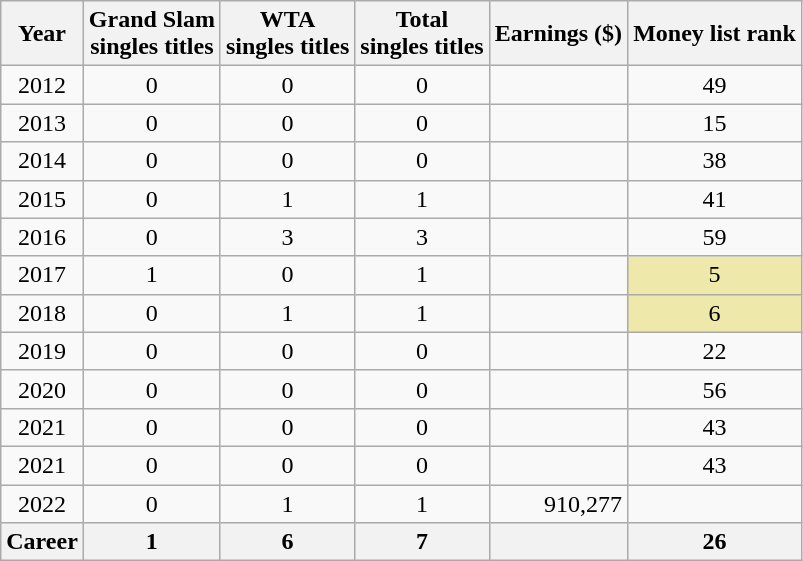<table class="wikitable" style="text-align:center;">
<tr>
<th>Year</th>
<th>Grand Slam<br>singles titles</th>
<th>WTA <br>singles titles</th>
<th>Total<br>singles titles</th>
<th>Earnings ($)</th>
<th>Money list rank</th>
</tr>
<tr>
<td>2012</td>
<td>0</td>
<td>0</td>
<td>0</td>
<td align="right"></td>
<td>49</td>
</tr>
<tr>
<td>2013</td>
<td>0</td>
<td>0</td>
<td>0</td>
<td align="right"></td>
<td>15</td>
</tr>
<tr>
<td>2014</td>
<td>0</td>
<td>0</td>
<td>0</td>
<td align="right"></td>
<td>38</td>
</tr>
<tr>
<td>2015</td>
<td>0</td>
<td>1</td>
<td>1</td>
<td align="right"></td>
<td>41</td>
</tr>
<tr>
<td>2016</td>
<td>0</td>
<td>3</td>
<td>3</td>
<td align="right"></td>
<td>59</td>
</tr>
<tr>
<td>2017</td>
<td>1</td>
<td>0</td>
<td>1</td>
<td align="right"></td>
<td bgcolor="eee8aa">5</td>
</tr>
<tr>
<td>2018</td>
<td>0</td>
<td>1</td>
<td>1</td>
<td align="right"></td>
<td bgcolor="eee8aa">6</td>
</tr>
<tr>
<td>2019</td>
<td>0</td>
<td>0</td>
<td>0</td>
<td align="right"></td>
<td>22</td>
</tr>
<tr>
<td>2020</td>
<td>0</td>
<td>0</td>
<td>0</td>
<td align="right"></td>
<td>56</td>
</tr>
<tr>
<td>2021</td>
<td>0</td>
<td>0</td>
<td>0</td>
<td align="right"></td>
<td>43</td>
</tr>
<tr>
<td>2021</td>
<td>0</td>
<td>0</td>
<td>0</td>
<td align="right"></td>
<td>43</td>
</tr>
<tr>
<td>2022</td>
<td>0</td>
<td>1</td>
<td>1</td>
<td align="right">910,277</td>
<td></td>
</tr>
<tr>
<th>Career</th>
<th>1</th>
<th>6</th>
<th>7</th>
<th align="right"></th>
<th>26</th>
</tr>
</table>
